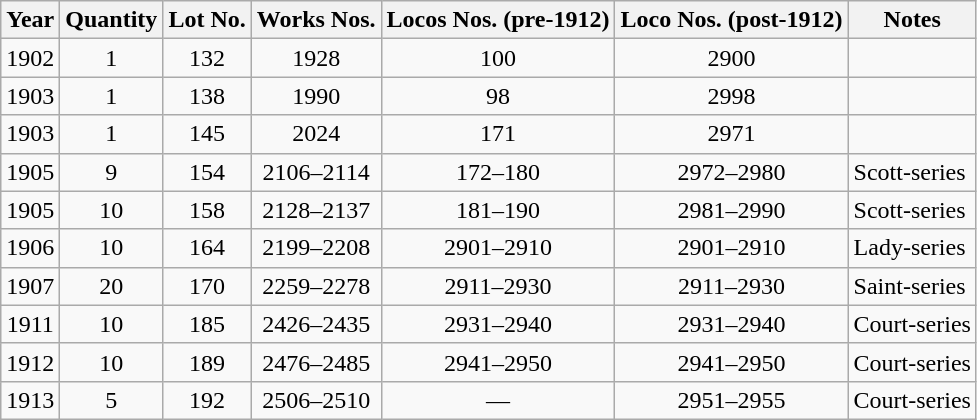<table class="wikitable sortable mw-collapsible" style="text-align:center">
<tr>
<th>Year</th>
<th>Quantity</th>
<th>Lot No.</th>
<th>Works Nos.</th>
<th>Locos Nos. (pre-1912)</th>
<th>Loco Nos. (post-1912)</th>
<th>Notes</th>
</tr>
<tr>
<td>1902</td>
<td>1</td>
<td>132</td>
<td>1928</td>
<td>100</td>
<td>2900</td>
<td align=left></td>
</tr>
<tr>
<td>1903</td>
<td>1</td>
<td>138</td>
<td>1990</td>
<td>98</td>
<td>2998</td>
<td align=left></td>
</tr>
<tr>
<td>1903</td>
<td>1</td>
<td>145</td>
<td>2024</td>
<td>171</td>
<td>2971</td>
<td align=left></td>
</tr>
<tr>
<td>1905</td>
<td>9</td>
<td>154</td>
<td>2106–2114</td>
<td>172–180</td>
<td>2972–2980</td>
<td align=left>Scott-series</td>
</tr>
<tr>
<td>1905</td>
<td>10</td>
<td>158</td>
<td>2128–2137</td>
<td>181–190</td>
<td>2981–2990</td>
<td align=left>Scott-series</td>
</tr>
<tr>
<td>1906</td>
<td>10</td>
<td>164</td>
<td>2199–2208</td>
<td>2901–2910</td>
<td>2901–2910</td>
<td align=left>Lady-series</td>
</tr>
<tr>
<td>1907</td>
<td>20</td>
<td>170</td>
<td>2259–2278</td>
<td>2911–2930</td>
<td>2911–2930</td>
<td align=left>Saint-series</td>
</tr>
<tr>
<td>1911</td>
<td>10</td>
<td>185</td>
<td>2426–2435</td>
<td>2931–2940</td>
<td>2931–2940</td>
<td align=left>Court-series</td>
</tr>
<tr>
<td>1912</td>
<td>10</td>
<td>189</td>
<td>2476–2485</td>
<td>2941–2950</td>
<td>2941–2950</td>
<td align=left>Court-series</td>
</tr>
<tr>
<td>1913</td>
<td>5</td>
<td>192</td>
<td>2506–2510</td>
<td>—</td>
<td>2951–2955</td>
<td align=left>Court-series</td>
</tr>
</table>
